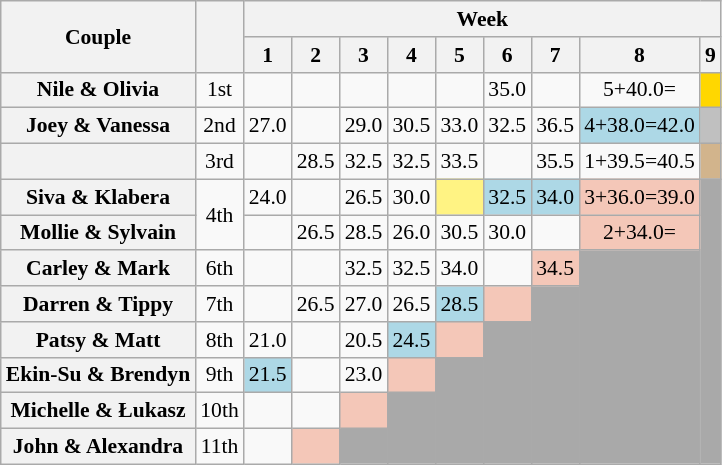<table class="wikitable sortable" style="text-align:center; font-size:90%"">
<tr>
<th scope="col" rowspan=2 style="text-align:center">Couple</th>
<th scope="col" rowspan=2 style="text-align:center"></th>
<th colspan="9" style="text-align:center">Week</th>
</tr>
<tr>
<th scope="col">1</th>
<th scope="col">2</th>
<th scope="col">3</th>
<th scope="col">4</th>
<th scope="col">5</th>
<th scope="col">6</th>
<th scope="col">7</th>
<th scope="col">8</th>
<th scope="col">9</th>
</tr>
<tr>
<th scope="row">Nile & Olivia</th>
<td>1st</td>
<td></td>
<td></td>
<td></td>
<td></td>
<td></td>
<td>35.0</td>
<td></td>
<td>5+40.0=</td>
<td bgcolor="gold"></td>
</tr>
<tr>
<th scope="row">Joey & Vanessa</th>
<td>2nd</td>
<td>27.0</td>
<td></td>
<td>29.0</td>
<td>30.5</td>
<td>33.0</td>
<td>32.5</td>
<td>36.5</td>
<td bgcolor="lightblue" >4+38.0=42.0</td>
<td bgcolor="silver"></td>
</tr>
<tr>
<th scope="row"></th>
<td>3rd</td>
<td></td>
<td>28.5</td>
<td>32.5</td>
<td>32.5</td>
<td>33.5</td>
<td></td>
<td>35.5</td>
<td>1+39.5=40.5</td>
<td bgcolor="tan"></td>
</tr>
<tr>
<th scope="row">Siva & Klabera</th>
<td rowspan="2">4th</td>
<td>24.0</td>
<td></td>
<td>26.5</td>
<td>30.0</td>
<td bgcolor="fff383"></td>
<td bgcolor="lightblue">32.5</td>
<td bgcolor="lightblue">34.0</td>
<td bgcolor="f4c7b8" >3+36.0=39.0</td>
<td rowspan="8" bgcolor="darkgrey"></td>
</tr>
<tr>
<th scope="row">Mollie & Sylvain</th>
<td></td>
<td>26.5</td>
<td>28.5</td>
<td>26.0</td>
<td>30.5</td>
<td>30.0</td>
<td></td>
<td bgcolor="f4c7b8" >2+34.0=</td>
</tr>
<tr>
<th scope="row">Carley & Mark</th>
<td>6th</td>
<td></td>
<td></td>
<td>32.5</td>
<td>32.5</td>
<td>34.0</td>
<td></td>
<td bgcolor="f4c7b8">34.5</td>
<td rowspan="6" bgcolor="darkgrey"></td>
</tr>
<tr>
<th scope="row">Darren & Tippy</th>
<td>7th</td>
<td></td>
<td>26.5</td>
<td>27.0</td>
<td>26.5</td>
<td bgcolor="lightblue">28.5</td>
<td bgcolor="f4c7b8"></td>
<td rowspan="5" bgcolor="darkgrey"></td>
</tr>
<tr>
<th scope="row">Patsy & Matt</th>
<td>8th</td>
<td>21.0</td>
<td></td>
<td>20.5</td>
<td bgcolor="lightblue">24.5</td>
<td bgcolor="f4c7b8"></td>
<td rowspan="4" bgcolor="darkgrey"></td>
</tr>
<tr>
<th scope="row">Ekin-Su & Brendyn</th>
<td>9th</td>
<td bgcolor="lightblue">21.5</td>
<td></td>
<td>23.0</td>
<td bgcolor="f4c7b8"></td>
<td rowspan="3" bgcolor="darkgrey"></td>
</tr>
<tr>
<th scope="row">Michelle & Łukasz</th>
<td>10th</td>
<td></td>
<td></td>
<td bgcolor="f4c7b8"></td>
<td rowspan="2" bgcolor="darkgrey"></td>
</tr>
<tr>
<th scope="row">John & Alexandra</th>
<td>11th</td>
<td></td>
<td bgcolor="f4c7b8"></td>
<td bgcolor="darkgrey"></td>
</tr>
</table>
